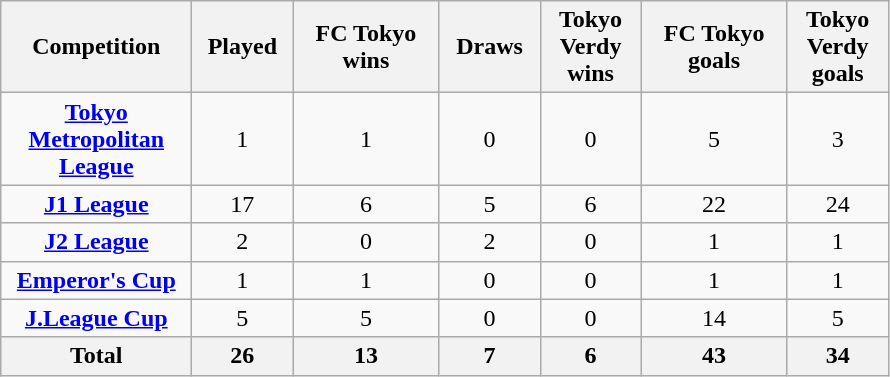<table class="wikitable" style="text-align:center">
<tr>
<th width="120">Competition</th>
<th width="60">Played</th>
<th width="90">FC Tokyo wins</th>
<th width="60">Draws</th>
<th width="60">Tokyo Verdy wins</th>
<th width="90">FC Tokyo goals</th>
<th width="60">Tokyo Verdy goals</th>
</tr>
<tr>
<td><strong><a href='#'>Tokyo Metropolitan League</a></strong></td>
<td>1</td>
<td>1</td>
<td>0</td>
<td>0</td>
<td>5</td>
<td>3</td>
</tr>
<tr>
<td><strong><a href='#'>J1 League</a></strong></td>
<td>17</td>
<td>6</td>
<td>5</td>
<td>6</td>
<td>22</td>
<td>24</td>
</tr>
<tr>
<td><strong><a href='#'>J2 League</a></strong></td>
<td>2</td>
<td>0</td>
<td>2</td>
<td>0</td>
<td>1</td>
<td>1</td>
</tr>
<tr>
<td><strong><a href='#'>Emperor's Cup</a></strong></td>
<td>1</td>
<td>1</td>
<td>0</td>
<td>0</td>
<td>1</td>
<td>1</td>
</tr>
<tr>
<td><strong><a href='#'>J.League Cup</a></strong></td>
<td>5</td>
<td>5</td>
<td>0</td>
<td>0</td>
<td>14</td>
<td>5</td>
</tr>
<tr bgcolor=#EEEEEE>
<th>Total</th>
<th>26</th>
<th>13</th>
<th>7</th>
<th>6</th>
<th>43</th>
<th>34</th>
</tr>
</table>
